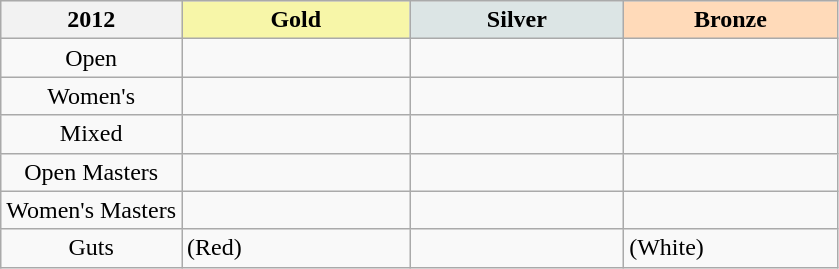<table class="wikitable sortable">
<tr bgcolor="#efefef" align="left">
<th Year>2012</th>
<th width=145 style="background-color: #F7F6A8;"> Gold</th>
<th width=135 style="background-color: #DCE5E5;"> Silver</th>
<th width=135 style="background-color: #FFDAB9;"> Bronze</th>
</tr>
<tr>
<td align="center">Open</td>
<td></td>
<td></td>
<td></td>
</tr>
<tr>
<td align="center">Women's</td>
<td></td>
<td></td>
<td></td>
</tr>
<tr>
<td align="center">Mixed</td>
<td></td>
<td></td>
<td></td>
</tr>
<tr>
<td align="center">Open Masters</td>
<td></td>
<td></td>
<td></td>
</tr>
<tr>
<td align="center">Women's Masters</td>
<td></td>
<td></td>
<td></td>
</tr>
<tr>
<td align="center">Guts</td>
<td> (Red)</td>
<td></td>
<td> (White)</td>
</tr>
</table>
